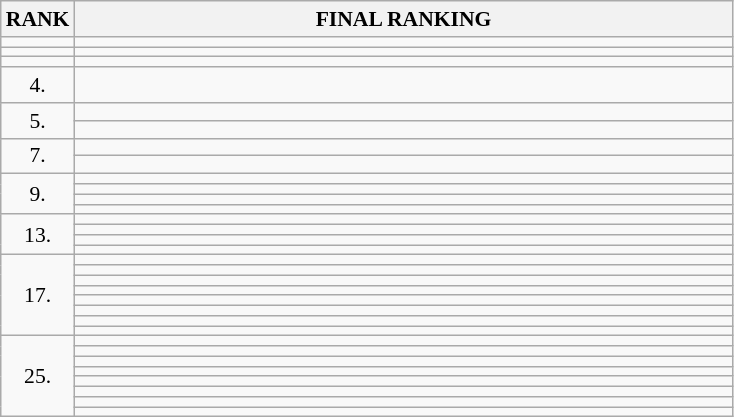<table class="wikitable" style="border-collapse: collapse; font-size: 90%;">
<tr>
<th>RANK</th>
<th style="width: 30em">FINAL RANKING</th>
</tr>
<tr>
<td align="center"></td>
<td></td>
</tr>
<tr>
<td align="center"></td>
<td></td>
</tr>
<tr>
<td align="center"></td>
<td></td>
</tr>
<tr>
<td align="center">4.</td>
<td></td>
</tr>
<tr>
<td rowspan=2 align="center">5.</td>
<td></td>
</tr>
<tr>
<td></td>
</tr>
<tr>
<td rowspan=2 align="center">7.</td>
<td></td>
</tr>
<tr>
<td></td>
</tr>
<tr>
<td rowspan=4 align="center">9.</td>
<td></td>
</tr>
<tr>
<td></td>
</tr>
<tr>
<td></td>
</tr>
<tr>
<td></td>
</tr>
<tr>
<td rowspan=4 align="center">13.</td>
<td></td>
</tr>
<tr>
<td></td>
</tr>
<tr>
<td></td>
</tr>
<tr>
<td></td>
</tr>
<tr>
<td rowspan=8 align="center">17.</td>
<td></td>
</tr>
<tr>
<td></td>
</tr>
<tr>
<td></td>
</tr>
<tr>
<td></td>
</tr>
<tr>
<td></td>
</tr>
<tr>
<td></td>
</tr>
<tr>
<td></td>
</tr>
<tr>
<td></td>
</tr>
<tr>
<td rowspan=8 align="center">25.</td>
<td></td>
</tr>
<tr>
<td></td>
</tr>
<tr>
<td></td>
</tr>
<tr>
<td></td>
</tr>
<tr>
<td></td>
</tr>
<tr>
<td></td>
</tr>
<tr>
<td></td>
</tr>
<tr>
<td></td>
</tr>
</table>
